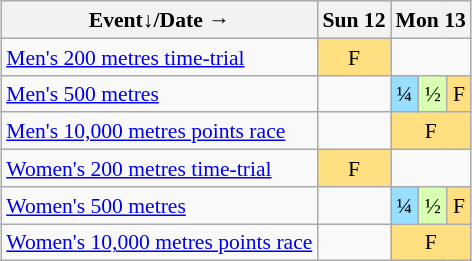<table class="wikitable" style="margin:0.5em auto; font-size:90%; line-height:1.25em;">
<tr style="text-align:center;">
<th>Event↓/Date →</th>
<th>Sun 12</th>
<th colspan="3">Mon 13</th>
</tr>
<tr style="text-align:center;">
<td style="text-align:left;"><a href='#'>Men's 200 metres time-trial</a></td>
<td style="background-color:#FFDF80;">F</td>
<td colspan="3"></td>
</tr>
<tr style="text-align:center;">
<td style="text-align:left;"><a href='#'>Men's 500 metres</a></td>
<td></td>
<td style="background-color:#97DEFF;">¼</td>
<td style="background-color:#D9FFB2;">½</td>
<td style="background-color:#FFDF80;">F</td>
</tr>
<tr style="text-align:center;">
<td style="text-align:left;"><a href='#'>Men's 10,000 metres points race</a></td>
<td></td>
<td colspan="3" style="background-color:#FFDF80">F</td>
</tr>
<tr style="text-align:center;">
<td style="text-align:left;"><a href='#'>Women's 200 metres time-trial</a></td>
<td style="background-color:#FFDF80;">F</td>
<td colspan="3"></td>
</tr>
<tr style="text-align:center;">
<td style="text-align:left;"><a href='#'>Women's 500 metres</a></td>
<td></td>
<td style="background-color:#97DEFF;">¼</td>
<td style="background-color:#D9FFB2;">½</td>
<td style="background-color:#FFDF80;">F</td>
</tr>
<tr style="text-align:center;">
<td style="text-align:left;"><a href='#'>Women's 10,000 metres points race</a></td>
<td></td>
<td colspan="3" style="background-color:#FFDF80">F</td>
</tr>
</table>
